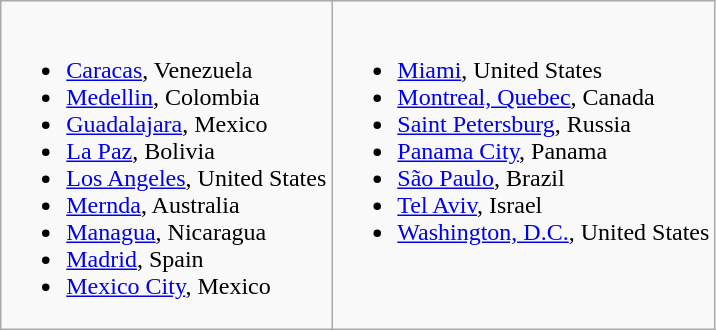<table class="wikitable">
<tr valign="top">
<td><br><ul><li>  <a href='#'>Caracas</a>, Venezuela</li><li> <a href='#'>Medellin</a>, Colombia</li><li>  <a href='#'>Guadalajara</a>, Mexico</li><li> <a href='#'>La Paz</a>, Bolivia</li><li>  <a href='#'>Los Angeles</a>, United States</li><li>  <a href='#'>Mernda</a>, Australia</li><li> <a href='#'>Managua</a>, Nicaragua</li><li>  <a href='#'>Madrid</a>, Spain</li><li> <a href='#'>Mexico City</a>, Mexico</li></ul></td>
<td><br><ul><li> <a href='#'>Miami</a>, United States</li><li>  <a href='#'>Montreal, Quebec</a>, Canada</li><li> <a href='#'>Saint Petersburg</a>, Russia</li><li> <a href='#'>Panama City</a>, Panama</li><li> <a href='#'>São Paulo</a>, Brazil</li><li> <a href='#'>Tel Aviv</a>, Israel</li><li> <a href='#'>Washington, D.C.</a>, United States</li></ul></td>
</tr>
</table>
